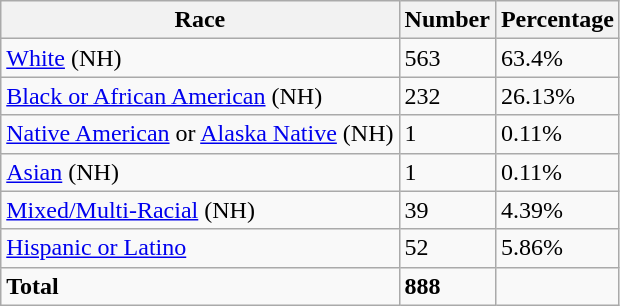<table class="wikitable">
<tr>
<th>Race</th>
<th>Number</th>
<th>Percentage</th>
</tr>
<tr>
<td><a href='#'>White</a> (NH)</td>
<td>563</td>
<td>63.4%</td>
</tr>
<tr>
<td><a href='#'>Black or African American</a> (NH)</td>
<td>232</td>
<td>26.13%</td>
</tr>
<tr>
<td><a href='#'>Native American</a> or <a href='#'>Alaska Native</a> (NH)</td>
<td>1</td>
<td>0.11%</td>
</tr>
<tr>
<td><a href='#'>Asian</a> (NH)</td>
<td>1</td>
<td>0.11%</td>
</tr>
<tr>
<td><a href='#'>Mixed/Multi-Racial</a> (NH)</td>
<td>39</td>
<td>4.39%</td>
</tr>
<tr>
<td><a href='#'>Hispanic or Latino</a></td>
<td>52</td>
<td>5.86%</td>
</tr>
<tr>
<td><strong>Total</strong></td>
<td><strong>888</strong></td>
<td></td>
</tr>
</table>
